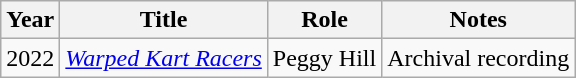<table class="wikitable">
<tr>
<th>Year</th>
<th>Title</th>
<th>Role</th>
<th>Notes</th>
</tr>
<tr>
<td>2022</td>
<td><em><a href='#'>Warped Kart Racers</a></em></td>
<td>Peggy Hill</td>
<td>Archival recording</td>
</tr>
</table>
